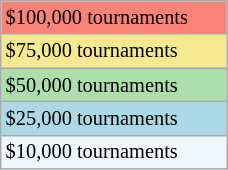<table class="wikitable" style="font-size:85%;" width=12%>
<tr bgcolor="#F88379">
<td>$100,000 tournaments</td>
</tr>
<tr bgcolor="#F7E98E">
<td>$75,000 tournaments</td>
</tr>
<tr bgcolor="#ADDFAD">
<td>$50,000 tournaments</td>
</tr>
<tr bgcolor="lightblue">
<td>$25,000 tournaments</td>
</tr>
<tr bgcolor="#f0f8ff">
<td>$10,000 tournaments</td>
</tr>
</table>
